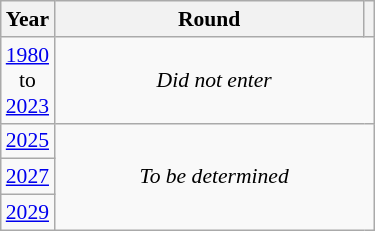<table class="wikitable" style="text-align: center; font-size:90%">
<tr>
<th>Year</th>
<th style="width:200px">Round</th>
<th></th>
</tr>
<tr>
<td><a href='#'>1980</a><br>to<br><a href='#'>2023</a></td>
<td colspan="2"><em>Did not enter</em></td>
</tr>
<tr>
<td><a href='#'>2025</a></td>
<td colspan="2" rowspan="3"><em>To be determined</em></td>
</tr>
<tr>
<td><a href='#'>2027</a></td>
</tr>
<tr>
<td><a href='#'>2029</a></td>
</tr>
</table>
